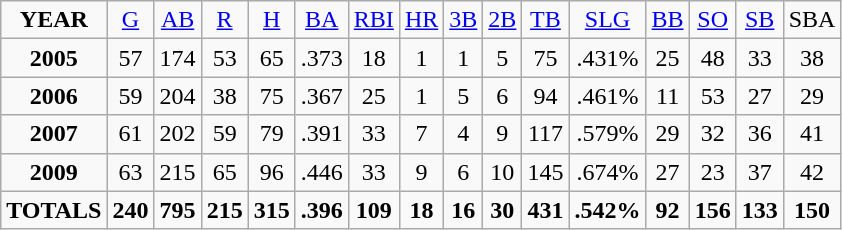<table class="sortable wikitable">
<tr align=center>
<td><strong>YEAR</strong></td>
<td><a href='#'>G</a></td>
<td><a href='#'>AB</a></td>
<td><a href='#'>R</a></td>
<td><a href='#'>H</a></td>
<td><a href='#'>BA</a></td>
<td><a href='#'>RBI</a></td>
<td><a href='#'>HR</a></td>
<td><a href='#'>3B</a></td>
<td><a href='#'>2B</a></td>
<td><a href='#'>TB</a></td>
<td><a href='#'>SLG</a></td>
<td><a href='#'>BB</a></td>
<td><a href='#'>SO</a></td>
<td><a href='#'>SB</a></td>
<td>SBA</td>
</tr>
<tr align=center>
<td><strong>2005</strong></td>
<td>57</td>
<td>174</td>
<td>53</td>
<td>65</td>
<td>.373</td>
<td>18</td>
<td>1</td>
<td>1</td>
<td>5</td>
<td>75</td>
<td>.431%</td>
<td>25</td>
<td>48</td>
<td>33</td>
<td>38</td>
</tr>
<tr align=center>
<td><strong>2006</strong></td>
<td>59</td>
<td>204</td>
<td>38</td>
<td>75</td>
<td>.367</td>
<td>25</td>
<td>1</td>
<td>5</td>
<td>6</td>
<td>94</td>
<td>.461%</td>
<td>11</td>
<td>53</td>
<td>27</td>
<td>29</td>
</tr>
<tr align=center>
<td><strong>2007</strong></td>
<td>61</td>
<td>202</td>
<td>59</td>
<td>79</td>
<td>.391</td>
<td>33</td>
<td>7</td>
<td>4</td>
<td>9</td>
<td>117</td>
<td>.579%</td>
<td>29</td>
<td>32</td>
<td>36</td>
<td>41</td>
</tr>
<tr align=center>
<td><strong>2009</strong></td>
<td>63</td>
<td>215</td>
<td>65</td>
<td>96</td>
<td>.446</td>
<td>33</td>
<td>9</td>
<td>6</td>
<td>10</td>
<td>145</td>
<td>.674%</td>
<td>27</td>
<td>23</td>
<td>37</td>
<td>42</td>
</tr>
<tr align=center>
<td><strong>TOTALS</strong></td>
<td><strong>240</strong></td>
<td><strong>795</strong></td>
<td><strong>215</strong></td>
<td><strong>315</strong></td>
<td><strong>.396</strong></td>
<td><strong>109</strong></td>
<td><strong>18</strong></td>
<td><strong>16</strong></td>
<td><strong>30</strong></td>
<td><strong>431</strong></td>
<td><strong>.542%</strong></td>
<td><strong>92</strong></td>
<td><strong>156</strong></td>
<td><strong>133</strong></td>
<td><strong>150</strong></td>
</tr>
</table>
